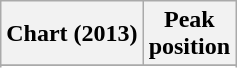<table class="wikitable plainrowheaders sortable" style="text-align:center;">
<tr>
<th scope="col">Chart (2013)</th>
<th scope="col">Peak<br>position</th>
</tr>
<tr>
</tr>
<tr>
</tr>
<tr>
</tr>
</table>
